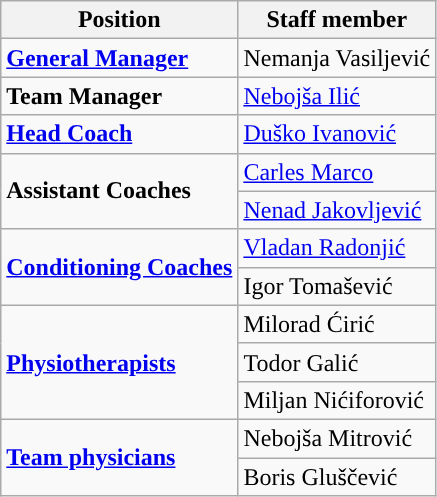<table class="wikitable">
<tr>
<th>Position</th>
<th>Staff member</th>
</tr>
<tr>
<td><strong><a href='#'>General Manager</a></strong></td>
<td> Nemanja Vasiljević</td>
</tr>
<tr>
<td><strong>Team Manager</strong></td>
<td> <a href='#'>Nebojša Ilić</a></td>
</tr>
<tr>
<td><strong><a href='#'>Head Coach</a></strong></td>
<td> <a href='#'>Duško Ivanović</a></td>
</tr>
<tr>
<td rowspan=2><strong>Assistant Coaches</strong></td>
<td> <a href='#'>Carles Marco</a></td>
</tr>
<tr>
<td> <a href='#'>Nenad Jakovljević</a></td>
</tr>
<tr>
<td rowspan=2><strong><a href='#'>Conditioning Coaches</a></strong></td>
<td> <a href='#'>Vladan Radonjić</a></td>
</tr>
<tr>
<td> Igor Tomašević</td>
</tr>
<tr>
<td rowspan=3><strong><a href='#'>Physiotherapists</a></strong></td>
<td> Milorad Ćirić</td>
</tr>
<tr>
<td> Todor Galić</td>
</tr>
<tr>
<td> Miljan Nićiforović</td>
</tr>
<tr>
<td rowspan=2><strong><a href='#'>Team physicians</a></strong></td>
<td> Nebojša Mitrović</td>
</tr>
<tr>
<td> Boris Gluščević</td>
</tr>
</table>
